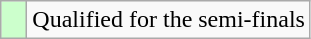<table class="wikitable">
<tr>
<td width=10px bgcolor="#ccffcc"></td>
<td>Qualified for the semi-finals</td>
</tr>
</table>
